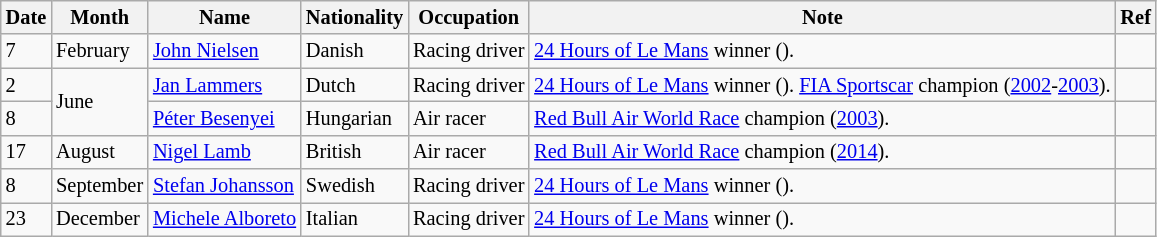<table class="wikitable" style="font-size:85%;">
<tr>
<th>Date</th>
<th>Month</th>
<th>Name</th>
<th>Nationality</th>
<th>Occupation</th>
<th>Note</th>
<th>Ref</th>
</tr>
<tr>
<td>7</td>
<td>February</td>
<td><a href='#'>John Nielsen</a></td>
<td>Danish</td>
<td>Racing driver</td>
<td><a href='#'>24 Hours of Le Mans</a> winner ().</td>
<td></td>
</tr>
<tr>
<td>2</td>
<td rowspan=2>June</td>
<td><a href='#'>Jan Lammers</a></td>
<td>Dutch</td>
<td>Racing driver</td>
<td><a href='#'>24 Hours of Le Mans</a> winner (). <a href='#'>FIA Sportscar</a> champion (<a href='#'>2002</a>-<a href='#'>2003</a>).</td>
<td></td>
</tr>
<tr>
<td>8</td>
<td><a href='#'>Péter Besenyei</a></td>
<td>Hungarian</td>
<td>Air racer</td>
<td><a href='#'>Red Bull Air World Race</a> champion (<a href='#'>2003</a>).</td>
<td></td>
</tr>
<tr>
<td>17</td>
<td>August</td>
<td><a href='#'>Nigel Lamb</a></td>
<td>British</td>
<td>Air racer</td>
<td><a href='#'>Red Bull Air World Race</a> champion (<a href='#'>2014</a>).</td>
<td></td>
</tr>
<tr>
<td>8</td>
<td>September</td>
<td><a href='#'>Stefan Johansson</a></td>
<td>Swedish</td>
<td>Racing driver</td>
<td><a href='#'>24 Hours of Le Mans</a> winner ().</td>
<td></td>
</tr>
<tr>
<td>23</td>
<td>December</td>
<td><a href='#'>Michele Alboreto</a></td>
<td>Italian</td>
<td>Racing driver</td>
<td><a href='#'>24 Hours of Le Mans</a> winner ().</td>
<td></td>
</tr>
</table>
